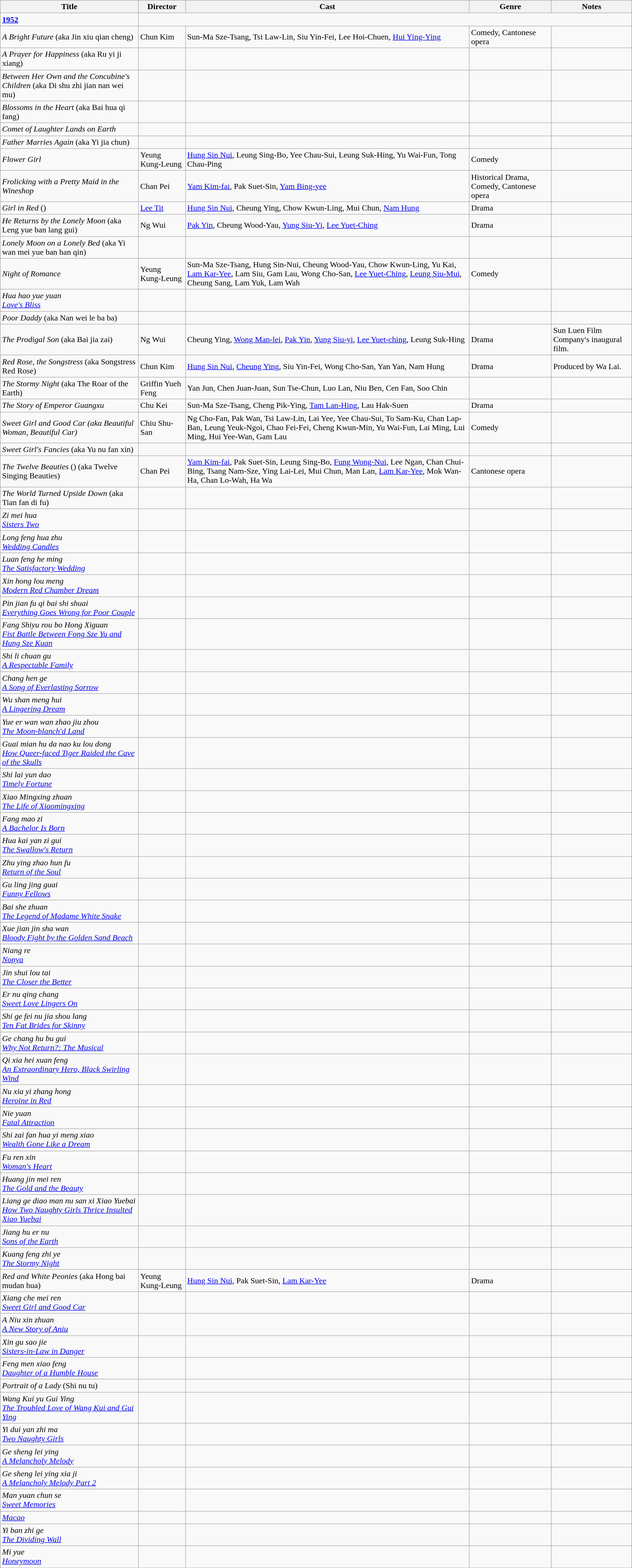<table class="wikitable sortable">
<tr>
<th>Title</th>
<th>Director</th>
<th>Cast</th>
<th>Genre</th>
<th>Notes</th>
</tr>
<tr>
<td><strong><a href='#'>1952</a></strong></td>
</tr>
<tr>
<td><em>A Bright Future</em> (aka Jin xiu qian cheng)</td>
<td>Chun Kim</td>
<td>Sun-Ma Sze-Tsang, Tsi Law-Lin, Siu Yin-Fei, Lee Hoi-Chuen, <a href='#'>Hui Ying-Ying</a></td>
<td>Comedy, Cantonese opera</td>
<td></td>
</tr>
<tr>
<td><em>A Prayer for Happiness</em> (aka Ru yi ji xiang)</td>
<td></td>
<td></td>
<td></td>
<td></td>
</tr>
<tr>
<td><em>Between Her Own and the Concubine's Children</em> (aka Di shu zhi jian nan wei mu)</td>
<td></td>
<td></td>
<td></td>
<td></td>
</tr>
<tr>
<td><em>Blossoms in the Heart</em> (aka Bai hua qi fang)</td>
<td></td>
<td></td>
<td></td>
<td></td>
</tr>
<tr>
<td><em>Comet of Laughter Lands on Earth</em></td>
<td></td>
<td></td>
<td></td>
<td></td>
</tr>
<tr>
<td><em>Father Marries Again</em> (aka Yi jia chun)</td>
<td></td>
<td></td>
<td></td>
<td></td>
</tr>
<tr>
<td><em>Flower Girl</em></td>
<td>Yeung Kung-Leung</td>
<td><a href='#'>Hung Sin Nui</a>, Leung Sing-Bo, Yee Chau-Sui, Leung Suk-Hing, Yu Wai-Fun, Tong Chau-Ping</td>
<td>Comedy</td>
<td></td>
</tr>
<tr>
<td><em>Frolicking with a Pretty Maid in the Wineshop</em></td>
<td>Chan Pei</td>
<td><a href='#'>Yam Kim-fai</a>, Pak Suet-Sin, <a href='#'>Yam Bing-yee</a></td>
<td>Historical Drama, Comedy, Cantonese opera</td>
<td></td>
</tr>
<tr>
<td><em>Girl in Red</em> ()</td>
<td><a href='#'>Lee Tit</a></td>
<td><a href='#'>Hung Sin Nui</a>, Cheung Ying, Chow Kwun-Ling, Mui Chun, <a href='#'>Nam Hung</a></td>
<td>Drama</td>
<td></td>
</tr>
<tr>
<td><em>He Returns by the Lonely Moon</em> (aka Leng yue ban lang gui)</td>
<td>Ng Wui</td>
<td><a href='#'>Pak Yin</a>, Cheung Wood-Yau, <a href='#'>Yung Siu-Yi</a>, <a href='#'>Lee Yuet-Ching</a></td>
<td>Drama</td>
<td></td>
</tr>
<tr>
<td><em>Lonely Moon on a Lonely Bed</em> (aka Yi wan mei yue ban han qin)</td>
<td></td>
<td></td>
<td></td>
<td></td>
</tr>
<tr>
<td><em>Night of Romance</em></td>
<td>Yeung Kung-Leung</td>
<td>Sun-Ma Sze-Tsang, Hung Sin-Nui, Cheung Wood-Yau, Chow Kwun-Ling, Yu Kai, <a href='#'>Lam Kar-Yee</a>, Lam Siu, Gam Lau, Wong Cho-San, <a href='#'>Lee Yuet-Ching</a>, <a href='#'>Leung Siu-Mui</a>, Cheung Sang, Lam Yuk, Lam Wah</td>
<td>Comedy</td>
<td></td>
</tr>
<tr>
<td><em>Hua hao yue yuan </em><br><em><a href='#'>Love's Bliss</a></em></td>
<td></td>
<td></td>
<td></td>
<td></td>
</tr>
<tr>
<td><em>Poor Daddy</em> (aka Nan wei le ba ba)</td>
<td></td>
<td></td>
<td></td>
<td></td>
</tr>
<tr>
<td><em>The Prodigal Son</em> (aka Bai jia zai)</td>
<td>Ng Wui</td>
<td>Cheung Ying, <a href='#'>Wong Man-lei</a>, <a href='#'>Pak Yin</a>, <a href='#'>Yung Siu-yi</a>, <a href='#'>Lee Yuet-ching</a>, Leung Suk-Hing</td>
<td>Drama</td>
<td>Sun Luen Film Company's inaugural film.</td>
</tr>
<tr>
<td><em>Red Rose, the Songstress</em> (aka Songstress Red Rose)</td>
<td>Chun Kim</td>
<td><a href='#'>Hung Sin Nui</a>, <a href='#'>Cheung Ying</a>, Siu Yin-Fei, Wong Cho-San, Yan Yan, Nam Hung</td>
<td>Drama</td>
<td>Produced by Wa Lai.</td>
</tr>
<tr>
<td><em>The Stormy Night</em> (aka The Roar of the Earth)</td>
<td>Griffin Yueh Feng</td>
<td>Yan Jun, Chen Juan-Juan, Sun Tse-Chun, Luo Lan, Niu Ben, Cen Fan, Soo Chin</td>
<td></td>
<td></td>
</tr>
<tr>
<td><em>The Story of Emperor Guangxu</em></td>
<td>Chu Kei</td>
<td>Sun-Ma Sze-Tsang, Cheng Pik-Ying, <a href='#'>Tam Lan-Hing</a>, Lau Hak-Suen</td>
<td>Drama</td>
<td></td>
</tr>
<tr>
<td><em>Sweet Girl and Good Car (aka Beautiful Woman, Beautiful Car)</em></td>
<td>Chiu Shu-San</td>
<td>Ng Cho-Fan, Pak Wan, Tsi Law-Lin, Lai Yee, Yee Chau-Sui, To Sam-Ku, Chan Lap-Ban, Leung Yeuk-Ngoi, Chao Fei-Fei, Cheng Kwun-Min, Yu Wai-Fun, Lai Ming, Lui Ming, Hui Yee-Wan, Gam Lau</td>
<td>Comedy</td>
<td></td>
</tr>
<tr>
<td><em>Sweet Girl's Fancies</em> (aka Yu nu fan xin)</td>
<td></td>
<td></td>
<td></td>
<td></td>
</tr>
<tr>
<td><em>The Twelve Beauties</em> () (aka Twelve Singing Beauties)</td>
<td>Chan Pei</td>
<td><a href='#'>Yam Kim-fai</a>, Pak Suet-Sin, Leung Sing-Bo, <a href='#'>Fung Wong-Nui</a>, Lee Ngan, Chan Chui-Bing, Tsang Nam-Sze, Ying Lai-Lei, Mui Chun, Man Lan, <a href='#'>Lam Kar-Yee</a>, Mok Wan-Ha, Chan Lo-Wah, Ha Wa</td>
<td>Cantonese opera</td>
<td></td>
</tr>
<tr>
<td><em>The World Turned Upside Down</em> (aka Tian fan di fu)</td>
<td></td>
<td></td>
<td></td>
<td></td>
</tr>
<tr>
<td><em> Zi mei hua</em><br><em><a href='#'>Sisters Two</a></em></td>
<td></td>
<td></td>
<td></td>
<td></td>
</tr>
<tr>
<td><em>Long feng hua zhu </em><br><em><a href='#'>Wedding Candles</a></em></td>
<td></td>
<td></td>
<td></td>
<td></td>
</tr>
<tr>
<td><em>Luan feng he ming </em><br><em><a href='#'>The Satisfactory Wedding</a></em></td>
<td></td>
<td></td>
<td></td>
<td></td>
</tr>
<tr>
<td><em>Xin hong lou meng  </em><br><em><a href='#'>Modern Red Chamber Dream</a></em></td>
<td></td>
<td></td>
<td></td>
<td></td>
</tr>
<tr>
<td><em>Pin jian fu qi bai shi shuai </em><br><em><a href='#'>Everything Goes Wrong for Poor Couple</a></em></td>
<td></td>
<td></td>
<td></td>
<td></td>
</tr>
<tr>
<td><em>Fang Shiyu rou bo Hong Xiguan  </em><br><em><a href='#'>Fist Battle Between Fong Sze Yu and Hung Sze Kuan</a></em></td>
<td></td>
<td></td>
<td></td>
<td></td>
</tr>
<tr>
<td><em> Shi li chuan gu </em><br><em><a href='#'>A Respectable Family</a></em></td>
<td></td>
<td></td>
<td></td>
<td></td>
</tr>
<tr>
<td><em> Chang hen ge</em><br><em><a href='#'>A Song of Everlasting Sorrow</a></em></td>
<td></td>
<td></td>
<td></td>
<td></td>
</tr>
<tr>
<td><em> Wu shan meng hui</em><br><em><a href='#'>A Lingering Dream</a></em></td>
<td></td>
<td></td>
<td></td>
<td></td>
</tr>
<tr>
<td><em>Yue er wan wan zhao jiu zhou  </em><br><em><a href='#'>The Moon-blanch'd Land</a></em></td>
<td></td>
<td></td>
<td></td>
<td></td>
</tr>
<tr>
<td><em> Guai mian hu da nao ku lou dong </em><br><em><a href='#'>How Queer-faced Tiger Raided the Cave of the Skulls</a></em></td>
<td></td>
<td></td>
<td></td>
<td></td>
</tr>
<tr>
<td><em> Shi lai yun dao </em><br><em><a href='#'>Timely Fortune</a></em></td>
<td></td>
<td></td>
<td></td>
<td></td>
</tr>
<tr>
<td><em>Xiao Mingxing zhuan  </em><br><em><a href='#'>The Life of Xiaomingxing</a></em></td>
<td></td>
<td></td>
<td></td>
<td></td>
</tr>
<tr>
<td><em> Fang mao zi </em><br><em><a href='#'>A Bachelor Is Born</a></em></td>
<td></td>
<td></td>
<td></td>
<td></td>
</tr>
<tr>
<td><em>Hua kai yan zi gui </em><br><em><a href='#'>The Swallow's Return</a></em></td>
<td></td>
<td></td>
<td></td>
<td></td>
</tr>
<tr>
<td><em> Zhu ying zhao hun fu </em><br><em><a href='#'>Return of the Soul</a></em></td>
<td></td>
<td></td>
<td></td>
<td></td>
</tr>
<tr>
<td><em> Gu ling jing guai </em><br><em><a href='#'>Funny Fellows</a></em></td>
<td></td>
<td></td>
<td></td>
<td></td>
</tr>
<tr>
<td><em>Bai she zhuan  </em><br><em><a href='#'>The Legend of Madame White Snake</a></em></td>
<td></td>
<td></td>
<td></td>
<td></td>
</tr>
<tr>
<td><em> Xue jian jin sha wan </em><br><em><a href='#'>Bloody Fight by the Golden Sand Beach</a></em></td>
<td></td>
<td></td>
<td></td>
<td></td>
</tr>
<tr>
<td><em>Niang re  </em><br><em><a href='#'>Nonya</a></em></td>
<td></td>
<td></td>
<td></td>
<td></td>
</tr>
<tr>
<td><em> Jin shui lou tai</em><br><em><a href='#'>The Closer the Better</a></em></td>
<td></td>
<td></td>
<td></td>
<td></td>
</tr>
<tr>
<td><em>Er nu qing chang  </em><br><em><a href='#'>Sweet Love Lingers On</a></em></td>
<td></td>
<td></td>
<td></td>
<td></td>
</tr>
<tr>
<td><em> Shi ge fei nu jia shou lang</em><br><em><a href='#'>Ten Fat Brides for Skinny</a></em></td>
<td></td>
<td></td>
<td></td>
<td></td>
</tr>
<tr>
<td><em>Ge chang hu bu gui </em><br><em><a href='#'>Why Not Return?: The Musical</a></em></td>
<td></td>
<td></td>
<td></td>
<td></td>
</tr>
<tr>
<td><em>Qi xia hei xuan feng </em><br><em><a href='#'>An Extraordinary Hero, Black Swirling Wind</a></em></td>
<td></td>
<td></td>
<td></td>
<td></td>
</tr>
<tr>
<td><em>Nu xia yi zhang hong </em><br><em><a href='#'>Heroine in Red</a></em></td>
<td></td>
<td></td>
<td></td>
<td></td>
</tr>
<tr>
<td><em>Nie yuan </em><br><em><a href='#'>Fatal Attraction</a></em></td>
<td></td>
<td></td>
<td></td>
<td></td>
</tr>
<tr>
<td><em>Shi zai fan hua yi meng xiao  </em><br><em><a href='#'>Wealth Gone Like a Dream</a></em></td>
<td></td>
<td></td>
<td></td>
<td></td>
</tr>
<tr>
<td><em>Fu ren xin  </em><br><em><a href='#'>Woman's Heart</a></em></td>
<td></td>
<td></td>
<td></td>
<td></td>
</tr>
<tr>
<td><em> Huang jin mei ren </em><br><em><a href='#'>The Gold and the Beauty</a></em></td>
<td></td>
<td></td>
<td></td>
<td></td>
</tr>
<tr>
<td><em> Liang ge diao man nu san xi Xiao Yuebai </em><br><em><a href='#'>How Two Naughty Girls Thrice Insulted Xiao Yuebai</a></em></td>
<td></td>
<td></td>
<td></td>
<td></td>
</tr>
<tr>
<td><em> Jiang hu er nu</em><br><em><a href='#'>Sons of the Earth</a></em></td>
<td></td>
<td></td>
<td></td>
<td></td>
</tr>
<tr>
<td><em>Kuang feng zhi ye </em><br><a href='#'><em>The Stormy Night</em></a></td>
<td></td>
<td></td>
<td></td>
<td></td>
</tr>
<tr>
<td><em>Red and White Peonies</em> (aka Hong bai mudan hua)</td>
<td>Yeung Kung-Leung</td>
<td><a href='#'>Hung Sin Nui</a>, Pak Suet-Sin, <a href='#'>Lam Kar-Yee</a></td>
<td>Drama</td>
<td></td>
</tr>
<tr>
<td><em>Xiang che mei ren  </em><br><em><a href='#'>Sweet Girl and Good Car</a></em></td>
<td></td>
<td></td>
<td></td>
<td></td>
</tr>
<tr>
<td><em> A Niu xin zhuan</em><br><em><a href='#'>A New Story of Aniu</a></em></td>
<td></td>
<td></td>
<td></td>
<td></td>
</tr>
<tr>
<td><em>Xin gu sao jie </em><br><em><a href='#'>Sisters-in-Law in Danger</a></em></td>
<td></td>
<td></td>
<td></td>
<td></td>
</tr>
<tr>
<td><em>Feng men xiao feng  </em><br><em><a href='#'>Daughter of a Humble House</a></em></td>
<td></td>
<td></td>
<td></td>
<td></td>
</tr>
<tr>
<td><em>Portrait of a Lady</em> (Shi nu tu)</td>
<td></td>
<td></td>
<td></td>
<td></td>
</tr>
<tr>
<td><em>Wang Kui yu Gui Ying  </em><br><em><a href='#'>The Troubled Love of Wang Kui and Gui Ying</a></em></td>
<td></td>
<td></td>
<td></td>
<td></td>
</tr>
<tr>
<td><em> Yi dui yan zhi ma </em><br><em><a href='#'>Two Naughty Girls</a></em></td>
<td></td>
<td></td>
<td></td>
<td></td>
</tr>
<tr>
<td><em> Ge sheng lei ying </em><br><em><a href='#'>A Melancholy Melody</a></em></td>
<td></td>
<td></td>
<td></td>
<td></td>
</tr>
<tr>
<td><em>Ge sheng lei ying xia ji  </em><br><em><a href='#'>A Melancholy Melody Part 2</a></em></td>
<td></td>
<td></td>
<td></td>
<td></td>
</tr>
<tr>
<td><em>Man yuan chun se  </em><br><em><a href='#'>Sweet Memories</a></em></td>
<td></td>
<td></td>
<td></td>
<td></td>
</tr>
<tr>
<td><em> <a href='#'>Macao</a></em></td>
<td></td>
<td></td>
<td></td>
<td></td>
</tr>
<tr>
<td><em>Yi ban zhi ge  </em><br><em><a href='#'>The Dividing Wall</a></em></td>
<td></td>
<td></td>
<td></td>
<td></td>
</tr>
<tr>
<td><em> Mi yue </em><br><em><a href='#'>Honeymoon</a></em></td>
<td></td>
<td></td>
<td></td>
<td></td>
</tr>
<tr>
</tr>
</table>
